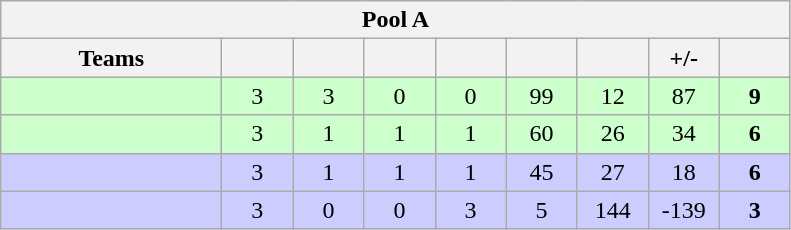<table class="wikitable" style="text-align: center;">
<tr>
<th colspan=10>Pool A</th>
</tr>
<tr>
<th width="140">Teams</th>
<th width="40"></th>
<th width="40"></th>
<th width="40"></th>
<th width="40"></th>
<th width="40"></th>
<th width="40"></th>
<th width="40">+/-</th>
<th width="40"></th>
</tr>
<tr bgcolor=ccffcc>
<td align=left></td>
<td>3</td>
<td>3</td>
<td>0</td>
<td>0</td>
<td>99</td>
<td>12</td>
<td>87</td>
<td><strong>9</strong></td>
</tr>
<tr bgcolor=ccffcc>
<td align=left></td>
<td>3</td>
<td>1</td>
<td>1</td>
<td>1</td>
<td>60</td>
<td>26</td>
<td>34</td>
<td><strong>6</strong></td>
</tr>
<tr bgcolor=ccccff>
<td align=left></td>
<td>3</td>
<td>1</td>
<td>1</td>
<td>1</td>
<td>45</td>
<td>27</td>
<td>18</td>
<td><strong>6</strong></td>
</tr>
<tr bgcolor=ccccff>
<td align=left></td>
<td>3</td>
<td>0</td>
<td>0</td>
<td>3</td>
<td>5</td>
<td>144</td>
<td>-139</td>
<td><strong>3</strong></td>
</tr>
</table>
